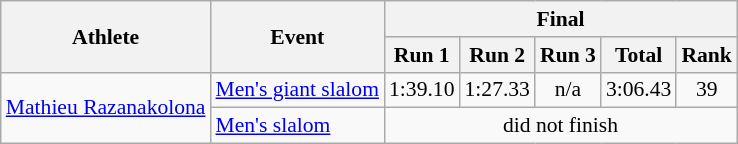<table class="wikitable" style="font-size:90%">
<tr>
<th rowspan="2">Athlete</th>
<th rowspan="2">Event</th>
<th colspan="5">Final</th>
</tr>
<tr>
<th>Run 1</th>
<th>Run 2</th>
<th>Run 3</th>
<th>Total</th>
<th>Rank</th>
</tr>
<tr>
<td rowspan=2><a href='#'>Mathieu Razanakolona</a></td>
<td><a href='#'>Men's giant slalom</a></td>
<td align="center">1:39.10</td>
<td align="center">1:27.33</td>
<td align="center">n/a</td>
<td align="center">3:06.43</td>
<td align="center">39</td>
</tr>
<tr>
<td><a href='#'>Men's slalom</a></td>
<td colspan=5 align="center">did not finish</td>
</tr>
</table>
